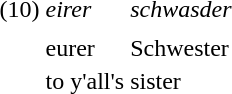<table>
<tr>
<td>(10)</td>
<td><em>eirer</em></td>
<td><em>schwasder</em></td>
</tr>
<tr>
<td></td>
<td></td>
<td></td>
</tr>
<tr>
<td></td>
<td>eurer</td>
<td>Schwester</td>
</tr>
<tr>
<td></td>
<td>to y'all's</td>
<td>sister</td>
</tr>
</table>
